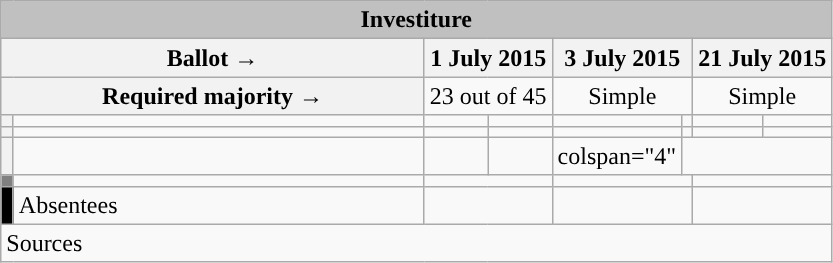<table class="wikitable" style="text-align:center;">
<tr bgcolor="#E9E9E9">
<td colspan="8" align="center" bgcolor="#C0C0C0"><strong>Investiture</strong></td>
</tr>
<tr>
<th colspan="2" width="275px">Ballot →</th>
<th colspan="2">1 July 2015</th>
<th colspan="2">3 July 2015</th>
<th colspan="2">21 July 2015</th>
</tr>
<tr>
<th colspan="2">Required majority →</th>
<td colspan="2">23 out of 45</td>
<td colspan="2">Simple</td>
<td colspan="2">Simple</td>
</tr>
<tr>
<th width="1px" style="background:"></th>
<td align="left"></td>
<td></td>
<td></td>
<td></td>
<td></td>
<td></td>
<td></td>
</tr>
<tr>
<th style="background:"></th>
<td align="left"></td>
<td></td>
<td></td>
<td></td>
<td></td>
<td></td>
<td></td>
</tr>
<tr>
<th style="background:"></th>
<td align="left"></td>
<td></td>
<td></td>
<td>colspan="4" </td>
</tr>
<tr>
<th style="background:gray;"></th>
<td align="left"></td>
<td colspan="2"></td>
<td colspan="2"></td>
<td colspan="2"></td>
</tr>
<tr>
<th style="background:black;"></th>
<td align="left"><span>Absentees</span></td>
<td colspan="2"></td>
<td colspan="2"></td>
<td colspan="2"></td>
</tr>
<tr>
<td align="left" colspan="8">Sources</td>
</tr>
</table>
